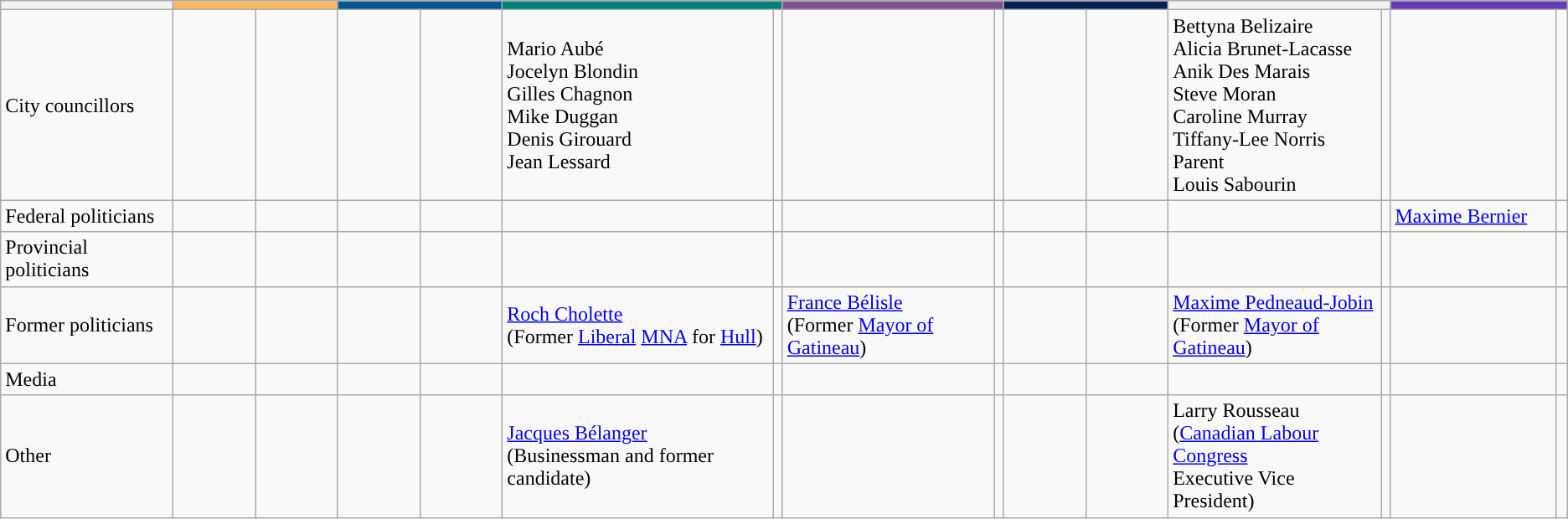<table class="wikitable">
<tr>
<th width="130"></th>
<th width="150" colspan="2" style="background:#F7B95B;" align="center"></th>
<th width="150" colspan="2" style="background:#025590;" align="center"></th>
<th width="150" colspan="2" style="background:#008077;" align="center"></th>
<th width="150" colspan="2" style="background:#7D5193;" align="center"></th>
<th width="150" colspan="2" style="background:#041F55;" align="center"></th>
<th width="150" colspan="2" style="background:"></th>
<th width="150" colspan="2" style="background:#673BB7;" align="center"></th>
</tr>
<tr>
<td>City councillors</td>
<td></td>
<td align="center"></td>
<td></td>
<td align="center"></td>
<td>Mario Aubé<br>Jocelyn Blondin<br>Gilles Chagnon<br>Mike Duggan<br>Denis Girouard<br>Jean Lessard</td>
<td align="center"><br><br><br><br><br></td>
<td></td>
<td align="center"></td>
<td></td>
<td align="center"></td>
<td>Bettyna Belizaire<br>Alicia Brunet-Lacasse<br>Anik Des Marais<br>Steve Moran<br>Caroline Murray<br>Tiffany-Lee Norris Parent<br>Louis Sabourin</td>
<td align="center"><br><br><br><br><br><br></td>
<td></td>
<td align="center"></td>
</tr>
<tr>
<td>Federal politicians</td>
<td></td>
<td align="center"></td>
<td></td>
<td align="center"></td>
<td></td>
<td align="center"></td>
<td></td>
<td align="center"></td>
<td></td>
<td align="center"></td>
<td></td>
<td align="center"></td>
<td><a href='#'>Maxime Bernier</a></td>
<td align="center"></td>
</tr>
<tr>
<td>Provincial politicians</td>
<td></td>
<td align="center"></td>
<td></td>
<td align="center"></td>
<td></td>
<td align="center"></td>
<td></td>
<td align="center"></td>
<td></td>
<td align="center"></td>
<td></td>
<td align="center"></td>
<td></td>
<td align="center"></td>
</tr>
<tr>
<td>Former politicians</td>
<td></td>
<td align="center"></td>
<td></td>
<td align="center"></td>
<td><a href='#'>Roch Cholette</a><br>(Former <a href='#'>Liberal</a> <a href='#'>MNA</a> for <a href='#'>Hull</a>)</td>
<td align="center"></td>
<td><a href='#'>France Bélisle</a><br>(Former <a href='#'>Mayor of Gatineau</a>)</td>
<td align="center"></td>
<td></td>
<td align="center"></td>
<td><a href='#'>Maxime Pedneaud-Jobin</a><br>(Former <a href='#'>Mayor of Gatineau</a>)</td>
<td align="center"></td>
<td></td>
<td align="center"></td>
</tr>
<tr>
<td>Media</td>
<td></td>
<td align="center"></td>
<td></td>
<td align="center"></td>
<td></td>
<td align="center"></td>
<td></td>
<td align="center"></td>
<td></td>
<td align="center"></td>
<td></td>
<td align="center"></td>
<td></td>
<td align="center"></td>
</tr>
<tr>
<td>Other</td>
<td></td>
<td align="center"></td>
<td></td>
<td align="center"></td>
<td><a href='#'>Jacques Bélanger</a><br>(Businessman and former candidate)</td>
<td align="center"></td>
<td></td>
<td align="center"></td>
<td></td>
<td align="center"></td>
<td>Larry Rousseau<br>(<a href='#'>Canadian Labour Congress</a><br>Executive Vice President)</td>
<td align="center"></td>
<td></td>
<td align="center"></td>
</tr>
</table>
